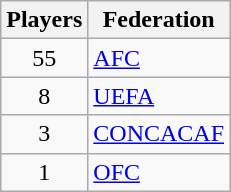<table class="wikitable">
<tr>
<th>Players</th>
<th>Federation</th>
</tr>
<tr>
<td align="center">55</td>
<td><a href='#'>AFC</a></td>
</tr>
<tr>
<td align="center">8</td>
<td><a href='#'>UEFA</a></td>
</tr>
<tr>
<td align="center">3</td>
<td><a href='#'>CONCACAF</a></td>
</tr>
<tr>
<td align="center">1</td>
<td><a href='#'>OFC</a></td>
</tr>
</table>
